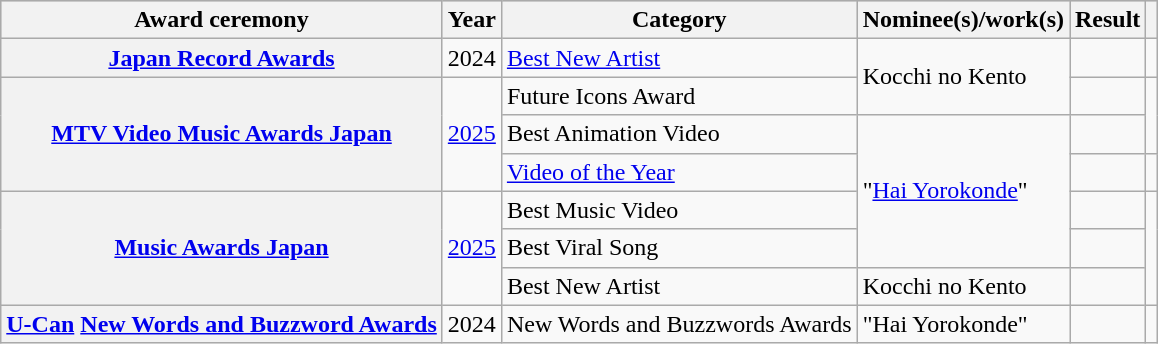<table class="wikitable sortable plainrowheaders">
<tr style="background:#ccc; text-align:center">
<th scope="col">Award ceremony</th>
<th scope="col">Year</th>
<th scope="col">Category</th>
<th scope="col">Nominee(s)/work(s)</th>
<th scope="col">Result</th>
<th scope="col" class="unsortable"></th>
</tr>
<tr>
<th scope="row"><a href='#'>Japan Record Awards</a></th>
<td style="text-align:center">2024</td>
<td><a href='#'>Best New Artist</a></td>
<td rowspan="2">Kocchi no Kento</td>
<td></td>
<td style="text-align:center"></td>
</tr>
<tr>
<th scope="row" rowspan="3"><a href='#'>MTV Video Music Awards Japan</a></th>
<td style="text-align:center" rowspan="3"><a href='#'>2025</a></td>
<td>Future Icons Award</td>
<td></td>
<td style="text-align:center" rowspan="2"></td>
</tr>
<tr>
<td>Best Animation Video</td>
<td rowspan="4">"<a href='#'>Hai Yorokonde</a>"</td>
<td></td>
</tr>
<tr>
<td><a href='#'>Video of the Year</a></td>
<td></td>
<td style="text-align:center"></td>
</tr>
<tr>
<th scope="row" rowspan="3"><a href='#'>Music Awards Japan</a></th>
<td style="text-align:center" rowspan="3"><a href='#'>2025</a></td>
<td>Best Music Video</td>
<td></td>
<td style="text-align:center" rowspan="3"></td>
</tr>
<tr>
<td>Best Viral Song</td>
<td></td>
</tr>
<tr>
<td>Best New Artist</td>
<td>Kocchi no Kento</td>
<td></td>
</tr>
<tr>
<th scope="row"><a href='#'>U-Can</a> <a href='#'>New Words and Buzzword Awards</a></th>
<td style="text-align:center">2024</td>
<td>New Words and Buzzwords Awards</td>
<td>"Hai Yorokonde"</td>
<td></td>
<td style="text-align:center"></td>
</tr>
</table>
